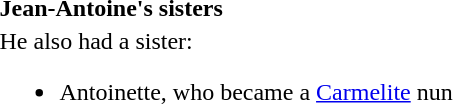<table>
<tr>
<th align="left">Jean-Antoine's sisters</th>
</tr>
<tr>
<td>He also had a sister:<br><ul><li>Antoinette, who became a <a href='#'>Carmelite</a> nun</li></ul></td>
</tr>
</table>
